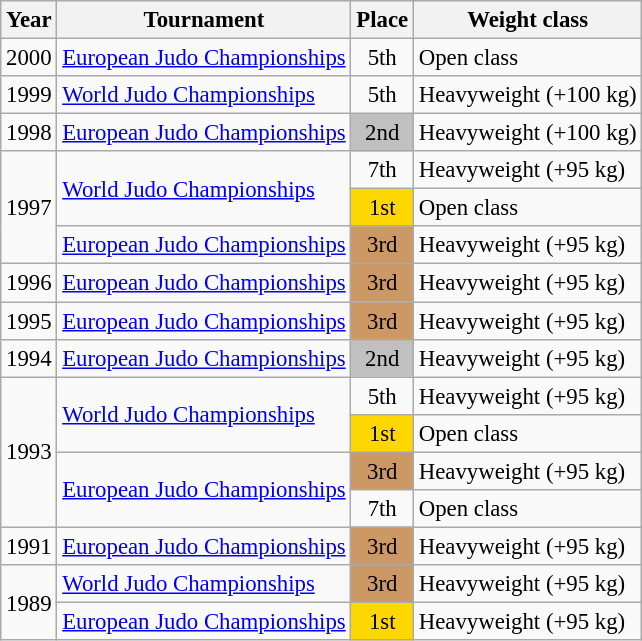<table class=wikitable style="font-size:95%;">
<tr>
<th>Year</th>
<th>Tournament</th>
<th>Place</th>
<th>Weight class</th>
</tr>
<tr>
<td>2000</td>
<td><a href='#'>European Judo Championships</a></td>
<td align="center">5th</td>
<td>Open class</td>
</tr>
<tr>
<td>1999</td>
<td><a href='#'>World Judo Championships</a></td>
<td align="center">5th</td>
<td>Heavyweight (+100 kg)</td>
</tr>
<tr>
<td>1998</td>
<td><a href='#'>European Judo Championships</a></td>
<td bgcolor="silver" align="center">2nd</td>
<td>Heavyweight (+100 kg)</td>
</tr>
<tr>
<td rowspan=3>1997</td>
<td rowspan=2><a href='#'>World Judo Championships</a></td>
<td align="center">7th</td>
<td>Heavyweight (+95 kg)</td>
</tr>
<tr>
<td bgcolor="gold" align="center">1st</td>
<td>Open class</td>
</tr>
<tr>
<td><a href='#'>European Judo Championships</a></td>
<td bgcolor="cc9966" align="center">3rd</td>
<td>Heavyweight (+95 kg)</td>
</tr>
<tr>
<td>1996</td>
<td><a href='#'>European Judo Championships</a></td>
<td bgcolor="cc9966" align="center">3rd</td>
<td>Heavyweight (+95 kg)</td>
</tr>
<tr>
<td>1995</td>
<td><a href='#'>European Judo Championships</a></td>
<td bgcolor="cc9966" align="center">3rd</td>
<td>Heavyweight (+95 kg)</td>
</tr>
<tr>
<td>1994</td>
<td><a href='#'>European Judo Championships</a></td>
<td bgcolor="silver" align="center">2nd</td>
<td>Heavyweight (+95 kg)</td>
</tr>
<tr>
<td rowspan=4>1993</td>
<td rowspan=2><a href='#'>World Judo Championships</a></td>
<td align="center">5th</td>
<td>Heavyweight (+95 kg)</td>
</tr>
<tr>
<td bgcolor="gold" align="center">1st</td>
<td>Open class</td>
</tr>
<tr>
<td rowspan=2><a href='#'>European Judo Championships</a></td>
<td bgcolor="cc9966" align="center">3rd</td>
<td>Heavyweight (+95 kg)</td>
</tr>
<tr>
<td align="center">7th</td>
<td>Open class</td>
</tr>
<tr>
<td>1991</td>
<td><a href='#'>European Judo Championships</a></td>
<td bgcolor="cc9966" align="center">3rd</td>
<td>Heavyweight (+95 kg)</td>
</tr>
<tr>
<td rowspan=2>1989</td>
<td><a href='#'>World Judo Championships</a></td>
<td bgcolor="cc9966" align="center">3rd</td>
<td>Heavyweight (+95 kg)</td>
</tr>
<tr>
<td><a href='#'>European Judo Championships</a></td>
<td bgcolor="gold" align="center">1st</td>
<td>Heavyweight (+95 kg)</td>
</tr>
</table>
